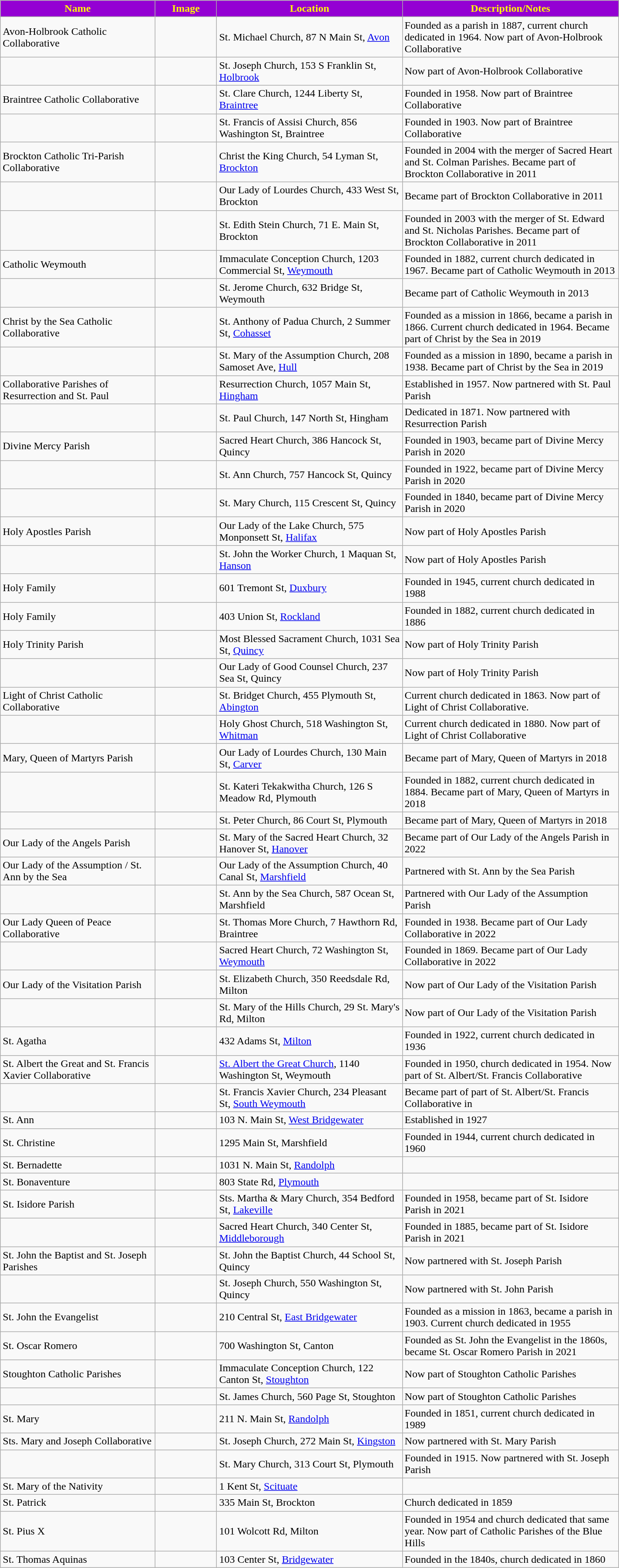<table class="wikitable sortable" style="width:75%">
<tr>
<th style="background:darkviolet; color:yellow;" width="25%"><strong>Name</strong></th>
<th style="background:darkviolet; color:yellow;" width="10%"><strong>Image</strong></th>
<th style="background:darkviolet; color:yellow;" width="30%"><strong>Location</strong></th>
<th style="background:darkviolet; color:yellow;" width="35%"><strong>Description/Notes</strong></th>
</tr>
<tr>
<td>Avon-Holbrook Catholic Collaborative</td>
<td></td>
<td>St. Michael Church, 87 N Main St, <a href='#'>Avon</a></td>
<td>Founded as a parish in 1887, current church dedicated in 1964. Now part of Avon-Holbrook Collaborative</td>
</tr>
<tr>
<td></td>
<td></td>
<td>St. Joseph Church, 153 S Franklin St, <a href='#'>Holbrook</a></td>
<td>Now part of Avon-Holbrook Collaborative</td>
</tr>
<tr>
<td>Braintree Catholic Collaborative</td>
<td></td>
<td>St. Clare Church, 1244 Liberty St, <a href='#'>Braintree</a></td>
<td>Founded in 1958. Now part of Braintree Collaborative</td>
</tr>
<tr>
<td></td>
<td></td>
<td>St. Francis of Assisi Church, 856 Washington St, Braintree</td>
<td>Founded in 1903. Now part of Braintree Collaborative</td>
</tr>
<tr>
<td>Brockton Catholic Tri-Parish Collaborative</td>
<td></td>
<td>Christ the King Church, 54 Lyman St, <a href='#'>Brockton</a></td>
<td>Founded in 2004 with the merger of Sacred Heart and St. Colman Parishes. Became part of Brockton Collaborative in 2011</td>
</tr>
<tr>
<td></td>
<td></td>
<td>Our Lady of Lourdes Church, 433 West St, Brockton</td>
<td>Became part of Brockton Collaborative in 2011</td>
</tr>
<tr>
<td></td>
<td></td>
<td>St. Edith Stein Church, 71 E. Main St, Brockton</td>
<td>Founded in 2003 with the merger of St. Edward and St. Nicholas Parishes. Became part of Brockton Collaborative in 2011</td>
</tr>
<tr>
<td>Catholic Weymouth</td>
<td></td>
<td>Immaculate Conception Church, 1203 Commercial St, <a href='#'>Weymouth</a></td>
<td>Founded in 1882, current church dedicated in 1967. Became part of Catholic Weymouth in 2013</td>
</tr>
<tr>
<td></td>
<td></td>
<td>St. Jerome Church, 632 Bridge St, Weymouth</td>
<td>Became part of Catholic Weymouth in 2013</td>
</tr>
<tr>
<td>Christ by the Sea Catholic Collaborative</td>
<td></td>
<td>St. Anthony of Padua Church, 2 Summer St, <a href='#'>Cohasset</a></td>
<td>Founded as a mission in 1866, became a parish in 1866. Current church dedicated in 1964. Became part of Christ by the Sea in 2019</td>
</tr>
<tr>
<td></td>
<td></td>
<td>St. Mary of the Assumption Church, 208 Samoset Ave, <a href='#'>Hull</a></td>
<td>Founded as a mission in 1890, became a parish in 1938. Became part of Christ by the Sea in 2019</td>
</tr>
<tr>
<td>Collaborative Parishes of Resurrection and St. Paul</td>
<td></td>
<td>Resurrection Church, 1057 Main St, <a href='#'>Hingham</a></td>
<td>Established in 1957. Now partnered with St. Paul Parish</td>
</tr>
<tr>
<td></td>
<td></td>
<td>St. Paul Church, 147 North St, Hingham</td>
<td>Dedicated in 1871. Now partnered with Resurrection Parish</td>
</tr>
<tr>
<td>Divine Mercy Parish</td>
<td></td>
<td>Sacred Heart Church, 386 Hancock St, Quincy</td>
<td>Founded in 1903, became part of Divine Mercy Parish in 2020</td>
</tr>
<tr>
<td></td>
<td></td>
<td>St. Ann Church, 757 Hancock St, Quincy</td>
<td>Founded in 1922, became part of Divine Mercy Parish in 2020</td>
</tr>
<tr>
<td></td>
<td></td>
<td>St. Mary Church, 115 Crescent St, Quincy</td>
<td>Founded in 1840, became part of Divine Mercy Parish in 2020</td>
</tr>
<tr>
<td>Holy Apostles Parish</td>
<td></td>
<td>Our Lady of the Lake Church, 575 Monponsett St, <a href='#'>Halifax</a></td>
<td>Now part of Holy Apostles Parish</td>
</tr>
<tr>
<td></td>
<td></td>
<td>St. John the Worker Church, 1 Maquan St, <a href='#'>Hanson</a></td>
<td>Now part of Holy Apostles Parish</td>
</tr>
<tr>
<td>Holy Family</td>
<td></td>
<td>601 Tremont St, <a href='#'>Duxbury</a></td>
<td>Founded in 1945, current church dedicated in 1988</td>
</tr>
<tr>
<td>Holy Family</td>
<td></td>
<td>403 Union St, <a href='#'>Rockland</a></td>
<td>Founded in 1882, current church dedicated in 1886</td>
</tr>
<tr>
<td>Holy Trinity Parish</td>
<td></td>
<td>Most Blessed Sacrament Church, 1031 Sea St, <a href='#'>Quincy</a></td>
<td>Now part of Holy Trinity Parish</td>
</tr>
<tr>
<td></td>
<td></td>
<td>Our Lady of Good Counsel Church, 237 Sea St, Quincy</td>
<td>Now part of Holy Trinity Parish</td>
</tr>
<tr>
<td>Light of Christ Catholic Collaborative</td>
<td></td>
<td>St. Bridget Church, 455 Plymouth St, <a href='#'>Abington</a></td>
<td>Current church dedicated in 1863. Now part of Light of Christ Collaborative.</td>
</tr>
<tr>
<td></td>
<td></td>
<td>Holy Ghost Church, 518 Washington St, <a href='#'>Whitman</a></td>
<td>Current church dedicated in 1880. Now part of Light of Christ Collaborative</td>
</tr>
<tr>
<td>Mary, Queen of Martyrs Parish</td>
<td></td>
<td>Our Lady of Lourdes Church, 130 Main St, <a href='#'>Carver</a></td>
<td>Became part of Mary, Queen of Martyrs in 2018</td>
</tr>
<tr>
<td></td>
<td></td>
<td>St. Kateri Tekakwitha Church, 126 S Meadow Rd, Plymouth</td>
<td>Founded in 1882, current church dedicated in 1884. Became part of Mary, Queen of Martyrs in 2018</td>
</tr>
<tr>
<td></td>
<td></td>
<td>St. Peter Church, 86 Court St, Plymouth</td>
<td>Became part of Mary, Queen of Martyrs in 2018</td>
</tr>
<tr>
<td>Our Lady of the Angels Parish</td>
<td></td>
<td>St. Mary of the Sacred Heart Church, 32 Hanover St, <a href='#'>Hanover</a></td>
<td>Became part of Our Lady of the Angels Parish in 2022</td>
</tr>
<tr>
<td>Our Lady of the Assumption / St. Ann by the Sea</td>
<td></td>
<td>Our Lady of the Assumption Church, 40 Canal St, <a href='#'>Marshfield</a></td>
<td>Partnered with St. Ann by the Sea Parish</td>
</tr>
<tr>
<td></td>
<td></td>
<td>St. Ann by the Sea Church, 587 Ocean St, Marshfield</td>
<td>Partnered with Our Lady of the Assumption Parish</td>
</tr>
<tr>
<td>Our Lady Queen of Peace Collaborative</td>
<td></td>
<td>St. Thomas More Church, 7 Hawthorn Rd, Braintree</td>
<td>Founded in 1938. Became part of Our Lady Collaborative in 2022 </td>
</tr>
<tr>
<td></td>
<td></td>
<td>Sacred Heart Church, 72 Washington St, <a href='#'>Weymouth</a></td>
<td>Founded in 1869. Became part of Our Lady Collaborative in 2022 </td>
</tr>
<tr>
<td>Our Lady of the Visitation Parish</td>
<td></td>
<td>St. Elizabeth Church, 350 Reedsdale Rd, Milton</td>
<td>Now part of Our Lady of the Visitation Parish</td>
</tr>
<tr>
<td></td>
<td></td>
<td>St. Mary of the Hills Church, 29 St. Mary's Rd, Milton</td>
<td>Now part of Our Lady of the Visitation Parish</td>
</tr>
<tr>
<td>St. Agatha</td>
<td></td>
<td>432 Adams St, <a href='#'>Milton</a></td>
<td>Founded in 1922, current church dedicated in 1936</td>
</tr>
<tr>
<td>St. Albert the Great and St. Francis Xavier Collaborative</td>
<td></td>
<td><a href='#'>St. Albert the Great Church</a>, 1140 Washington St, Weymouth</td>
<td>Founded in 1950, church dedicated in 1954. Now part of St. Albert/St. Francis Collaborative</td>
</tr>
<tr>
<td></td>
<td></td>
<td>St. Francis Xavier Church, 234 Pleasant St, <a href='#'>South Weymouth</a></td>
<td>Became part of part of St. Albert/St. Francis Collaborative in</td>
</tr>
<tr>
<td>St. Ann</td>
<td></td>
<td>103 N. Main St, <a href='#'>West Bridgewater</a></td>
<td>Established in 1927</td>
</tr>
<tr>
<td>St. Christine</td>
<td></td>
<td>1295 Main St, Marshfield</td>
<td>Founded in 1944, current church dedicated in 1960</td>
</tr>
<tr>
<td>St. Bernadette</td>
<td></td>
<td>1031 N. Main St, <a href='#'>Randolph</a></td>
<td></td>
</tr>
<tr>
<td>St. Bonaventure</td>
<td></td>
<td>803 State Rd, <a href='#'>Plymouth</a></td>
<td></td>
</tr>
<tr>
<td>St. Isidore Parish</td>
<td></td>
<td>Sts. Martha & Mary Church, 354 Bedford St, <a href='#'>Lakeville</a></td>
<td>Founded in 1958, became part of St. Isidore Parish in 2021</td>
</tr>
<tr>
<td></td>
<td></td>
<td>Sacred Heart Church, 340 Center St, <a href='#'>Middleborough</a></td>
<td>Founded in 1885, became part of St. Isidore Parish in 2021</td>
</tr>
<tr>
<td>St. John the Baptist and St. Joseph Parishes</td>
<td></td>
<td>St. John the Baptist Church, 44 School St, Quincy</td>
<td>Now partnered with St. Joseph Parish</td>
</tr>
<tr>
<td></td>
<td></td>
<td>St. Joseph Church, 550 Washington St, Quincy</td>
<td>Now partnered with St. John Parish</td>
</tr>
<tr>
<td>St. John the Evangelist</td>
<td></td>
<td>210 Central St, <a href='#'>East Bridgewater</a></td>
<td>Founded as a mission in 1863, became a parish in 1903.  Current church dedicated in 1955</td>
</tr>
<tr>
<td>St. Oscar Romero</td>
<td></td>
<td>700 Washington St, Canton</td>
<td>Founded as St. John the Evangelist in the 1860s, became St. Oscar Romero Parish in 2021</td>
</tr>
<tr>
<td>Stoughton Catholic Parishes</td>
<td></td>
<td>Immaculate Conception Church, 122 Canton St, <a href='#'>Stoughton</a></td>
<td>Now part of Stoughton Catholic Parishes</td>
</tr>
<tr>
<td></td>
<td></td>
<td>St. James Church, 560 Page St, Stoughton</td>
<td>Now part of Stoughton Catholic Parishes</td>
</tr>
<tr>
<td>St. Mary</td>
<td></td>
<td>211 N. Main St, <a href='#'>Randolph</a></td>
<td>Founded in 1851, current church dedicated in 1989</td>
</tr>
<tr>
<td>Sts. Mary and Joseph Collaborative</td>
<td></td>
<td>St. Joseph Church, 272 Main St, <a href='#'>Kingston</a></td>
<td>Now partnered with St. Mary Parish</td>
</tr>
<tr>
<td></td>
<td></td>
<td>St. Mary Church, 313 Court St, Plymouth</td>
<td>Founded in 1915. Now partnered with St. Joseph Parish</td>
</tr>
<tr>
<td>St. Mary of the Nativity</td>
<td></td>
<td>1 Kent St, <a href='#'>Scituate</a></td>
<td></td>
</tr>
<tr>
<td>St. Patrick</td>
<td></td>
<td>335 Main St, Brockton</td>
<td>Church dedicated in 1859</td>
</tr>
<tr>
<td>St. Pius X</td>
<td></td>
<td>101 Wolcott Rd, Milton</td>
<td>Founded in 1954 and church dedicated that same year. Now part of Catholic Parishes of the Blue Hills</td>
</tr>
<tr>
<td>St. Thomas Aquinas</td>
<td></td>
<td>103 Center St, <a href='#'>Bridgewater</a></td>
<td>Founded in the 1840s, church dedicated in 1860</td>
</tr>
</table>
